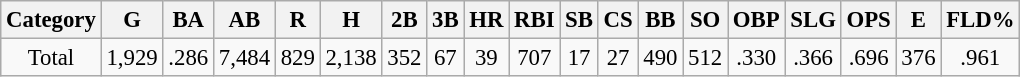<table class="wikitable" style="font-size:95%; text-align:center;">
<tr>
<th>Category</th>
<th>G</th>
<th>BA</th>
<th>AB</th>
<th>R</th>
<th>H</th>
<th>2B</th>
<th>3B</th>
<th>HR</th>
<th>RBI</th>
<th>SB</th>
<th>CS</th>
<th>BB</th>
<th>SO</th>
<th>OBP</th>
<th>SLG</th>
<th>OPS</th>
<th>E</th>
<th>FLD%</th>
</tr>
<tr>
<td>Total</td>
<td>1,929</td>
<td>.286</td>
<td>7,484</td>
<td>829</td>
<td>2,138</td>
<td>352</td>
<td>67</td>
<td>39</td>
<td>707</td>
<td>17</td>
<td>27</td>
<td>490</td>
<td>512</td>
<td>.330</td>
<td>.366</td>
<td>.696</td>
<td>376</td>
<td>.961</td>
</tr>
</table>
